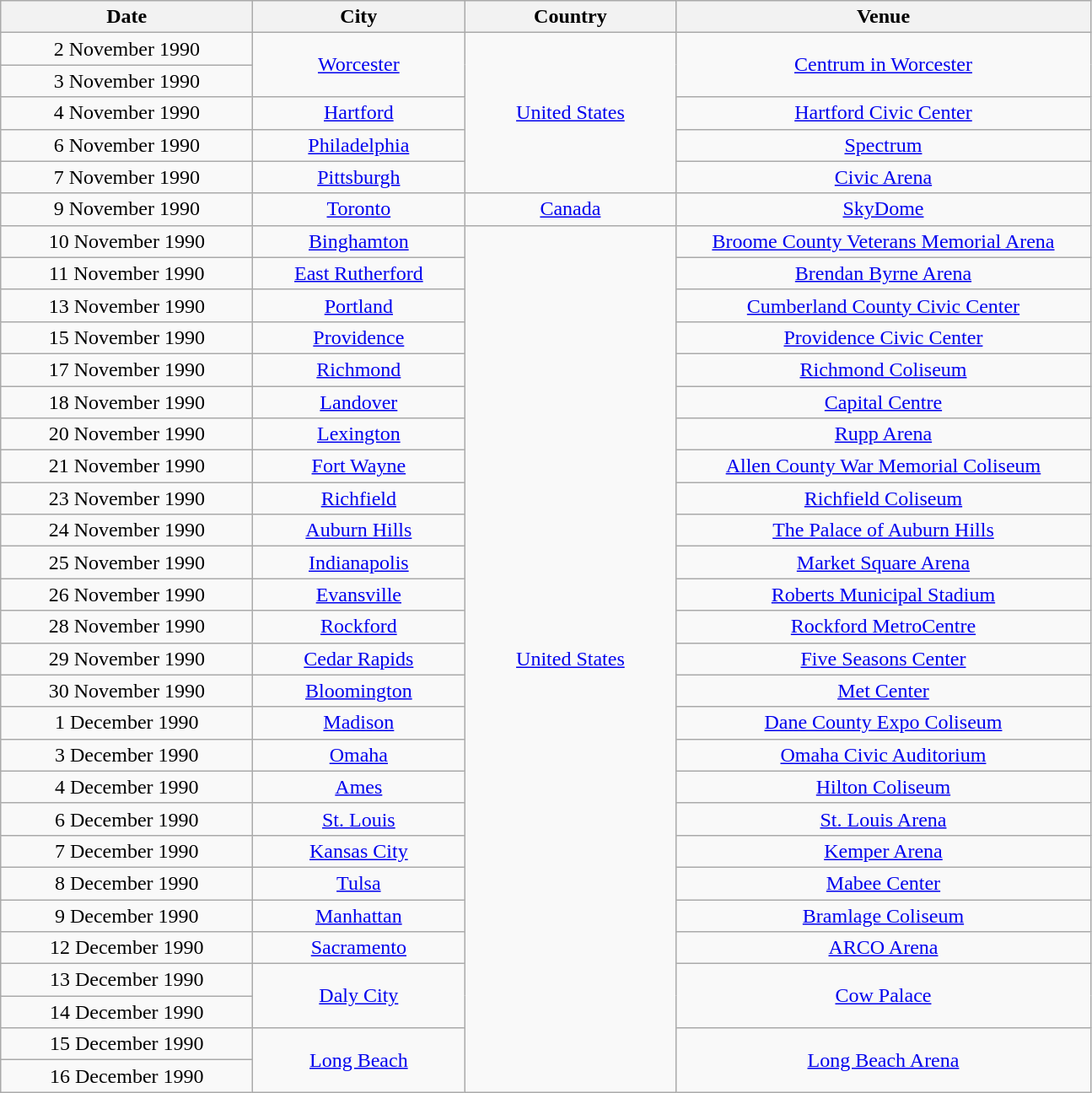<table class="wikitable" style="text-align:center;">
<tr>
<th scope="col" style="width:12em;">Date</th>
<th scope="col" style="width:10em;">City</th>
<th scope="col" style="width:10em;">Country</th>
<th scope="col" style="width:20em;">Venue</th>
</tr>
<tr>
<td>2 November 1990</td>
<td rowspan="2"><a href='#'>Worcester</a></td>
<td rowspan="5"><a href='#'>United States</a></td>
<td rowspan="2"><a href='#'>Centrum in Worcester</a></td>
</tr>
<tr>
<td>3 November 1990</td>
</tr>
<tr>
<td>4 November 1990</td>
<td><a href='#'>Hartford</a></td>
<td><a href='#'>Hartford Civic Center</a></td>
</tr>
<tr>
<td>6 November 1990</td>
<td><a href='#'>Philadelphia</a></td>
<td><a href='#'>Spectrum</a></td>
</tr>
<tr>
<td>7 November 1990</td>
<td><a href='#'>Pittsburgh</a></td>
<td><a href='#'>Civic Arena</a></td>
</tr>
<tr>
<td>9 November 1990</td>
<td><a href='#'>Toronto</a></td>
<td><a href='#'>Canada</a></td>
<td><a href='#'>SkyDome</a></td>
</tr>
<tr>
<td>10 November 1990</td>
<td><a href='#'>Binghamton</a></td>
<td rowspan="27"><a href='#'>United States</a></td>
<td><a href='#'>Broome County Veterans Memorial Arena</a></td>
</tr>
<tr>
<td>11 November 1990</td>
<td><a href='#'>East Rutherford</a></td>
<td><a href='#'>Brendan Byrne Arena</a></td>
</tr>
<tr>
<td>13 November 1990</td>
<td><a href='#'>Portland</a></td>
<td><a href='#'>Cumberland County Civic Center</a></td>
</tr>
<tr>
<td>15 November 1990</td>
<td><a href='#'>Providence</a></td>
<td><a href='#'>Providence Civic Center</a></td>
</tr>
<tr>
<td>17 November 1990</td>
<td><a href='#'>Richmond</a></td>
<td><a href='#'>Richmond Coliseum</a></td>
</tr>
<tr>
<td>18 November 1990</td>
<td><a href='#'>Landover</a></td>
<td><a href='#'>Capital Centre</a></td>
</tr>
<tr>
<td>20 November 1990</td>
<td><a href='#'>Lexington</a></td>
<td><a href='#'>Rupp Arena</a></td>
</tr>
<tr>
<td>21 November 1990</td>
<td><a href='#'>Fort Wayne</a></td>
<td><a href='#'>Allen County War Memorial Coliseum</a></td>
</tr>
<tr>
<td>23 November 1990</td>
<td><a href='#'>Richfield</a></td>
<td><a href='#'>Richfield Coliseum</a></td>
</tr>
<tr>
<td>24 November 1990</td>
<td><a href='#'>Auburn Hills</a></td>
<td><a href='#'>The Palace of Auburn Hills</a></td>
</tr>
<tr>
<td>25 November 1990</td>
<td><a href='#'>Indianapolis</a></td>
<td><a href='#'>Market Square Arena</a></td>
</tr>
<tr>
<td>26 November 1990</td>
<td><a href='#'>Evansville</a></td>
<td><a href='#'>Roberts Municipal Stadium</a></td>
</tr>
<tr>
<td>28 November 1990</td>
<td><a href='#'>Rockford</a></td>
<td><a href='#'>Rockford MetroCentre</a></td>
</tr>
<tr>
<td>29 November 1990</td>
<td><a href='#'>Cedar Rapids</a></td>
<td><a href='#'>Five Seasons Center</a></td>
</tr>
<tr>
<td>30 November 1990</td>
<td><a href='#'>Bloomington</a></td>
<td><a href='#'>Met Center</a></td>
</tr>
<tr>
<td>1 December 1990</td>
<td><a href='#'>Madison</a></td>
<td><a href='#'>Dane County Expo Coliseum</a></td>
</tr>
<tr>
<td>3 December 1990</td>
<td><a href='#'>Omaha</a></td>
<td><a href='#'>Omaha Civic Auditorium</a></td>
</tr>
<tr>
<td>4 December 1990</td>
<td><a href='#'>Ames</a></td>
<td><a href='#'>Hilton Coliseum</a></td>
</tr>
<tr>
<td>6 December 1990</td>
<td><a href='#'>St. Louis</a></td>
<td><a href='#'>St. Louis Arena</a></td>
</tr>
<tr>
<td>7 December 1990</td>
<td><a href='#'>Kansas City</a></td>
<td><a href='#'>Kemper Arena</a></td>
</tr>
<tr>
<td>8 December 1990</td>
<td><a href='#'>Tulsa</a></td>
<td><a href='#'>Mabee Center</a></td>
</tr>
<tr>
<td>9 December 1990</td>
<td><a href='#'>Manhattan</a></td>
<td><a href='#'>Bramlage Coliseum</a></td>
</tr>
<tr>
<td>12 December 1990</td>
<td><a href='#'>Sacramento</a></td>
<td><a href='#'>ARCO Arena</a></td>
</tr>
<tr>
<td>13 December 1990</td>
<td rowspan="2"><a href='#'>Daly City</a></td>
<td rowspan="2"><a href='#'>Cow Palace</a></td>
</tr>
<tr>
<td>14 December 1990</td>
</tr>
<tr>
<td>15 December 1990</td>
<td rowspan="2"><a href='#'>Long Beach</a></td>
<td rowspan="2"><a href='#'>Long Beach Arena</a></td>
</tr>
<tr>
<td>16 December 1990</td>
</tr>
</table>
